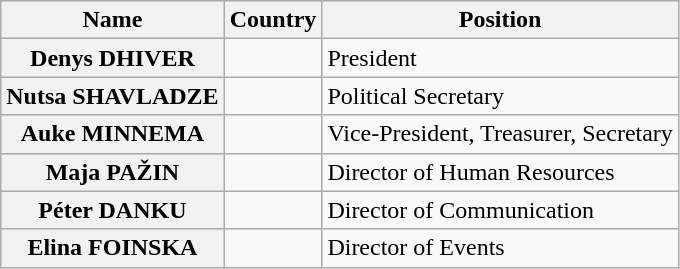<table class="wikitable">
<tr>
<th>Name</th>
<th>Country</th>
<th>Position</th>
</tr>
<tr>
<th>Denys DHIVER</th>
<td></td>
<td>President</td>
</tr>
<tr>
<th>Nutsa SHAVLADZE</th>
<td></td>
<td>Political Secretary</td>
</tr>
<tr>
<th>Auke MINNEMA</th>
<td></td>
<td>Vice-President, Treasurer, Secretary</td>
</tr>
<tr>
<th>Maja PAŽIN</th>
<td></td>
<td>Director of Human Resources</td>
</tr>
<tr>
<th>Péter DANKU</th>
<td></td>
<td>Director of Communication</td>
</tr>
<tr>
<th>Elina FOINSKA</th>
<td></td>
<td>Director of Events</td>
</tr>
</table>
